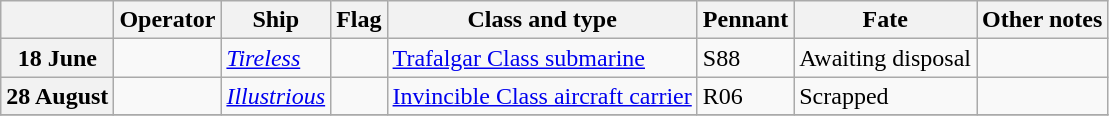<table Class="wikitable">
<tr>
<th></th>
<th>Operator</th>
<th>Ship</th>
<th>Flag</th>
<th>Class and type</th>
<th>Pennant</th>
<th>Fate</th>
<th>Other notes</th>
</tr>
<tr ---->
<th>18 June</th>
<td></td>
<td><a href='#'><em>Tireless</em></a></td>
<td></td>
<td><a href='#'>Trafalgar Class submarine</a></td>
<td>S88</td>
<td>Awaiting disposal</td>
<td></td>
</tr>
<tr ---->
<th>28 August</th>
<td></td>
<td><a href='#'><em>Illustrious</em></a></td>
<td></td>
<td><a href='#'>Invincible Class aircraft carrier</a></td>
<td>R06</td>
<td>Scrapped</td>
<td></td>
</tr>
<tr ---->
</tr>
</table>
